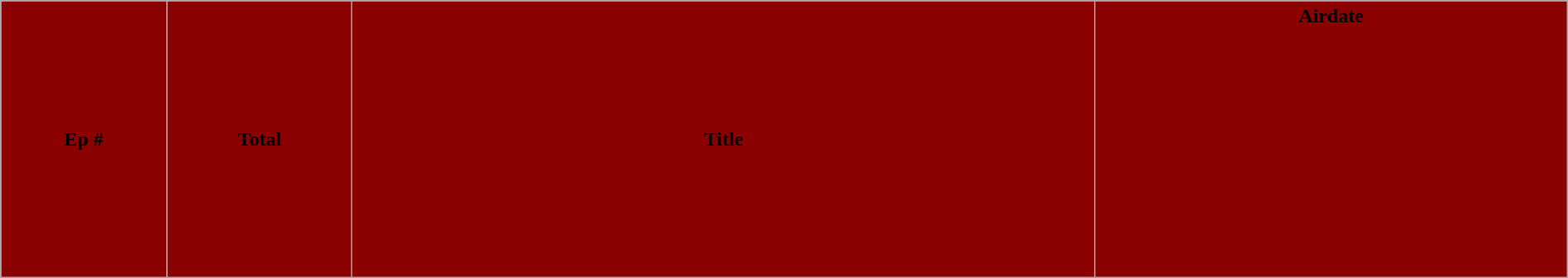<table class="wikitable plainrowheaders" style="width:100%;">
<tr>
<th style="background:darkred; width:1%;"><span>Ep #</span></th>
<th style="background:darkred; width:1%;"><span>Total</span></th>
<th style="background:darkred; width:5%;"><span>Title</span></th>
<th style="background:darkred; width:3%;"><span>Airdate</span><br><br><br><br><br><br><br><br><br><br><br><br></th>
</tr>
</table>
